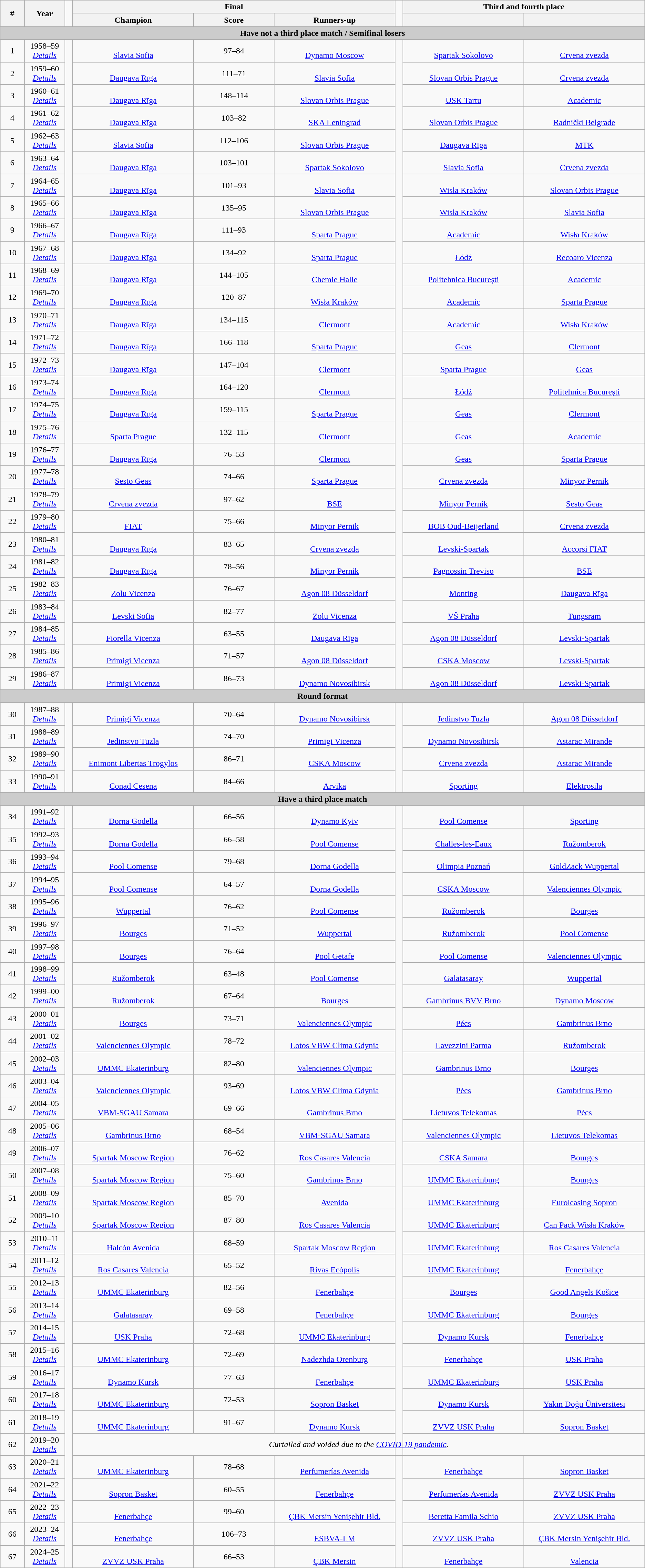<table class="wikitable" style="text-align: center;">
<tr>
<th rowspan="2" style="width:3%;">#</th>
<th rowspan="2" style="width:5%;">Year</th>
<td style="width:1%;" rowspan="2"></td>
<th colspan=3>Final</th>
<td style="width:1%;" rowspan="2"></td>
<th colspan=2>Third and fourth place</th>
</tr>
<tr>
<th width=15%>Champion</th>
<th width=10%>Score</th>
<th width=15%>Runners-up</th>
<th width=15%></th>
<th width=15%></th>
</tr>
<tr>
<td colspan=9 bgcolor="#cccccc"align=center><strong>Have not a third place match / Semifinal losers</strong></td>
</tr>
<tr>
<td>1</td>
<td>1958–59<br><em><a href='#'>Details</a></em></td>
<td style="width:1%;" rowspan="29"></td>
<td><br> <a href='#'>Slavia Sofia</a></td>
<td>97–84 <br> </td>
<td><br> <a href='#'>Dynamo Moscow</a></td>
<td style="width:1%;" rowspan="29"></td>
<td><br> <a href='#'>Spartak Sokolovo</a></td>
<td><br> <a href='#'>Crvena zvezda</a></td>
</tr>
<tr>
<td>2</td>
<td>1959–60<br><em><a href='#'>Details</a></em></td>
<td><br> <a href='#'>Daugava Rīga</a></td>
<td>111–71 <br> </td>
<td><br> <a href='#'>Slavia Sofia</a></td>
<td><br> <a href='#'>Slovan Orbis Prague</a></td>
<td><br> <a href='#'>Crvena zvezda</a></td>
</tr>
<tr>
<td>3</td>
<td>1960–61<br><em><a href='#'>Details</a></em></td>
<td><br> <a href='#'>Daugava Rīga</a></td>
<td>148–114 <br> </td>
<td><br> <a href='#'>Slovan Orbis Prague</a></td>
<td><br> <a href='#'>USK Tartu</a></td>
<td><br> <a href='#'>Academic</a></td>
</tr>
<tr>
<td>4</td>
<td>1961–62<br><em><a href='#'>Details</a></em></td>
<td><br> <a href='#'>Daugava Rīga</a></td>
<td>103–82 <br> </td>
<td><br> <a href='#'>SKA Leningrad</a></td>
<td><br> <a href='#'>Slovan Orbis Prague</a></td>
<td><br> <a href='#'>Radnički Belgrade</a></td>
</tr>
<tr>
<td>5</td>
<td>1962–63<br><em><a href='#'>Details</a></em></td>
<td><br> <a href='#'>Slavia Sofia</a></td>
<td>112–106 <br> </td>
<td><br> <a href='#'>Slovan Orbis Prague</a></td>
<td><br> <a href='#'>Daugava Rīga</a></td>
<td><br> <a href='#'>MTK</a></td>
</tr>
<tr>
<td>6</td>
<td>1963–64<br><em><a href='#'>Details</a></em></td>
<td><br> <a href='#'>Daugava Rīga</a></td>
<td>103–101 <br> </td>
<td><br> <a href='#'>Spartak Sokolovo</a></td>
<td><br> <a href='#'>Slavia Sofia</a></td>
<td><br> <a href='#'>Crvena zvezda</a></td>
</tr>
<tr>
<td>7</td>
<td>1964–65<br><em><a href='#'>Details</a></em></td>
<td><br> <a href='#'>Daugava Rīga</a></td>
<td>101–93 <br> </td>
<td><br> <a href='#'>Slavia Sofia</a></td>
<td><br> <a href='#'>Wisła Kraków</a></td>
<td><br> <a href='#'>Slovan Orbis Prague</a></td>
</tr>
<tr>
<td>8</td>
<td>1965–66<br><em><a href='#'>Details</a></em></td>
<td><br> <a href='#'>Daugava Rīga</a></td>
<td>135–95 <br> </td>
<td><br> <a href='#'>Slovan Orbis Prague</a></td>
<td><br> <a href='#'>Wisła Kraków</a></td>
<td><br> <a href='#'>Slavia Sofia</a></td>
</tr>
<tr>
<td>9</td>
<td>1966–67<br><em><a href='#'>Details</a></em></td>
<td><br> <a href='#'>Daugava Rīga</a></td>
<td>111–93 <br> </td>
<td><br> <a href='#'>Sparta Prague</a></td>
<td><br> <a href='#'>Academic</a></td>
<td><br> <a href='#'>Wisła Kraków</a></td>
</tr>
<tr>
<td>10</td>
<td>1967–68<br><em><a href='#'>Details</a></em></td>
<td><br> <a href='#'>Daugava Rīga</a></td>
<td>134–92 <br> </td>
<td><br> <a href='#'>Sparta Prague</a></td>
<td><br> <a href='#'>Łódź</a></td>
<td><br> <a href='#'>Recoaro Vicenza</a></td>
</tr>
<tr>
<td>11</td>
<td>1968–69<br><em><a href='#'>Details</a></em></td>
<td><br> <a href='#'>Daugava Rīga</a></td>
<td>144–105 <br> </td>
<td><br> <a href='#'>Chemie Halle</a></td>
<td><br> <a href='#'>Politehnica București</a></td>
<td><br> <a href='#'>Academic</a></td>
</tr>
<tr>
<td>12</td>
<td>1969–70<br><em><a href='#'>Details</a></em></td>
<td><br> <a href='#'>Daugava Rīga</a></td>
<td>120–87 <br> </td>
<td><br> <a href='#'>Wisła Kraków</a></td>
<td><br> <a href='#'>Academic</a></td>
<td><br> <a href='#'>Sparta Prague</a></td>
</tr>
<tr>
<td>13</td>
<td>1970–71<br><em><a href='#'>Details</a></em></td>
<td><br> <a href='#'>Daugava Rīga</a></td>
<td>134–115 <br> </td>
<td><br> <a href='#'>Clermont</a></td>
<td><br> <a href='#'>Academic</a></td>
<td><br> <a href='#'>Wisła Kraków</a></td>
</tr>
<tr>
<td>14</td>
<td>1971–72<br><em><a href='#'>Details</a></em></td>
<td><br> <a href='#'>Daugava Rīga</a></td>
<td>166–118 <br> </td>
<td><br> <a href='#'>Sparta Prague</a></td>
<td><br> <a href='#'>Geas</a></td>
<td><br> <a href='#'>Clermont</a></td>
</tr>
<tr>
<td>15</td>
<td>1972–73<br><em><a href='#'>Details</a></em></td>
<td><br> <a href='#'>Daugava Rīga</a></td>
<td>147–104 <br> </td>
<td><br> <a href='#'>Clermont</a></td>
<td><br> <a href='#'>Sparta Prague</a></td>
<td><br> <a href='#'>Geas</a></td>
</tr>
<tr>
<td>16</td>
<td>1973–74<br><em><a href='#'>Details</a></em></td>
<td><br> <a href='#'>Daugava Rīga</a></td>
<td>164–120 <br> </td>
<td><br> <a href='#'>Clermont</a></td>
<td><br> <a href='#'>Łódź</a></td>
<td><br> <a href='#'>Politehnica București</a></td>
</tr>
<tr>
<td>17</td>
<td>1974–75<br><em><a href='#'>Details</a></em></td>
<td><br> <a href='#'>Daugava Rīga</a></td>
<td>159–115 <br> </td>
<td><br> <a href='#'>Sparta Prague</a></td>
<td><br> <a href='#'>Geas</a></td>
<td><br> <a href='#'>Clermont</a></td>
</tr>
<tr>
<td>18</td>
<td>1975–76<br><em><a href='#'>Details</a></em></td>
<td><br> <a href='#'>Sparta Prague</a></td>
<td>132–115 <br> </td>
<td><br> <a href='#'>Clermont</a></td>
<td><br> <a href='#'>Geas</a></td>
<td><br> <a href='#'>Academic</a></td>
</tr>
<tr>
<td>19</td>
<td>1976–77<br><em><a href='#'>Details</a></em></td>
<td><br> <a href='#'>Daugava Rīga</a></td>
<td>76–53</td>
<td><br> <a href='#'>Clermont</a></td>
<td><br> <a href='#'>Geas</a></td>
<td><br> <a href='#'>Sparta Prague</a></td>
</tr>
<tr>
<td>20</td>
<td>1977–78<br><em><a href='#'>Details</a></em></td>
<td><br> <a href='#'>Sesto Geas</a></td>
<td>74–66</td>
<td><br> <a href='#'>Sparta Prague</a></td>
<td><br> <a href='#'>Crvena zvezda</a></td>
<td><br> <a href='#'>Minyor Pernik</a></td>
</tr>
<tr>
<td>21</td>
<td>1978–79<br><em><a href='#'>Details</a></em></td>
<td><br> <a href='#'>Crvena zvezda</a></td>
<td>97–62</td>
<td><br> <a href='#'>BSE</a></td>
<td><br> <a href='#'>Minyor Pernik</a></td>
<td><br> <a href='#'>Sesto Geas</a></td>
</tr>
<tr>
<td>22</td>
<td>1979–80<br><em><a href='#'>Details</a></em></td>
<td><br> <a href='#'>FIAT</a></td>
<td>75–66</td>
<td><br> <a href='#'>Minyor Pernik</a></td>
<td><br> <a href='#'>BOB Oud-Beijerland</a></td>
<td><br> <a href='#'>Crvena zvezda</a></td>
</tr>
<tr>
<td>23</td>
<td>1980–81<br><em><a href='#'>Details</a></em></td>
<td><br> <a href='#'>Daugava Rīga</a></td>
<td>83–65</td>
<td><br> <a href='#'>Crvena zvezda</a></td>
<td><br> <a href='#'>Levski-Spartak</a></td>
<td><br> <a href='#'>Accorsi FIAT</a></td>
</tr>
<tr>
<td>24</td>
<td>1981–82<br><em><a href='#'>Details</a></em></td>
<td><br> <a href='#'>Daugava Rīga</a></td>
<td>78–56</td>
<td><br> <a href='#'>Minyor Pernik</a></td>
<td><br> <a href='#'>Pagnossin Treviso</a></td>
<td><br> <a href='#'>BSE</a></td>
</tr>
<tr>
<td>25</td>
<td>1982–83<br><em><a href='#'>Details</a></em></td>
<td><br> <a href='#'>Zolu Vicenza</a></td>
<td>76–67</td>
<td><br> <a href='#'>Agon 08 Düsseldorf</a></td>
<td><br> <a href='#'>Monting</a></td>
<td><br> <a href='#'>Daugava Rīga</a></td>
</tr>
<tr>
<td>26</td>
<td>1983–84<br><em><a href='#'>Details</a></em></td>
<td><br> <a href='#'>Levski Sofia</a></td>
<td>82–77</td>
<td><br> <a href='#'>Zolu Vicenza</a></td>
<td><br> <a href='#'>VŠ Praha</a></td>
<td><br> <a href='#'>Tungsram</a></td>
</tr>
<tr>
<td>27</td>
<td>1984–85<br><em><a href='#'>Details</a></em></td>
<td><br> <a href='#'>Fiorella Vicenza</a></td>
<td>63–55</td>
<td><br> <a href='#'>Daugava Rīga</a></td>
<td><br> <a href='#'>Agon 08 Düsseldorf</a></td>
<td><br> <a href='#'>Levski-Spartak</a></td>
</tr>
<tr>
<td>28</td>
<td>1985–86<br><em><a href='#'>Details</a></em></td>
<td><br> <a href='#'>Primigi Vicenza</a></td>
<td>71–57</td>
<td><br> <a href='#'>Agon 08 Düsseldorf</a></td>
<td><br> <a href='#'>CSKA Moscow</a></td>
<td><br> <a href='#'>Levski-Spartak</a></td>
</tr>
<tr>
<td>29</td>
<td>1986–87<br><em><a href='#'>Details</a></em></td>
<td><br> <a href='#'>Primigi Vicenza</a></td>
<td>86–73</td>
<td><br> <a href='#'>Dynamo Novosibirsk</a></td>
<td><br> <a href='#'>Agon 08 Düsseldorf</a></td>
<td><br> <a href='#'>Levski-Spartak</a></td>
</tr>
<tr>
<td colspan=9 bgcolor="#cccccc"align=center><strong>Round format</strong></td>
</tr>
<tr>
<td>30</td>
<td>1987–88<br><em><a href='#'>Details</a></em></td>
<td style="width:1%;" rowspan="4"></td>
<td><br> <a href='#'>Primigi Vicenza</a></td>
<td>70–64</td>
<td><br> <a href='#'>Dynamo Novosibirsk</a></td>
<td style="width:1%;" rowspan="4"></td>
<td><br> <a href='#'>Jedinstvo Tuzla</a></td>
<td><br> <a href='#'>Agon 08 Düsseldorf</a></td>
</tr>
<tr>
<td>31</td>
<td>1988–89<br><em><a href='#'>Details</a></em></td>
<td><br> <a href='#'>Jedinstvo Tuzla</a></td>
<td>74–70</td>
<td><br> <a href='#'>Primigi Vicenza</a></td>
<td><br> <a href='#'>Dynamo Novosibirsk</a></td>
<td><br> <a href='#'>Astarac Mirande</a></td>
</tr>
<tr>
<td>32</td>
<td>1989–90<br><em><a href='#'>Details</a></em></td>
<td><br> <a href='#'>Enimont Libertas Trogylos</a></td>
<td>86–71</td>
<td><br> <a href='#'>CSKA Moscow</a></td>
<td><br> <a href='#'>Crvena zvezda</a></td>
<td><br> <a href='#'>Astarac Mirande</a></td>
</tr>
<tr>
<td>33</td>
<td>1990–91<br><em><a href='#'>Details</a></em></td>
<td><br> <a href='#'>Conad Cesena</a></td>
<td>84–66</td>
<td><br> <a href='#'>Arvika</a></td>
<td><br> <a href='#'>Sporting</a></td>
<td><br> <a href='#'>Elektrosila</a></td>
</tr>
<tr>
<td colspan=9 bgcolor="#cccccc"align=center><strong>Have a third place match</strong></td>
</tr>
<tr>
<td>34</td>
<td>1991–92<br><em><a href='#'>Details</a></em></td>
<td style="width:1%;" rowspan="34"></td>
<td><br> <a href='#'>Dorna Godella</a></td>
<td>66–56</td>
<td><br> <a href='#'>Dynamo Kyiv</a></td>
<td style="width:1%;" rowspan="29"></td>
<td><br> <a href='#'>Pool Comense</a></td>
<td><br> <a href='#'>Sporting</a></td>
</tr>
<tr>
<td>35</td>
<td>1992–93<br><em><a href='#'>Details</a></em></td>
<td><br> <a href='#'>Dorna Godella</a></td>
<td>66–58</td>
<td><br> <a href='#'>Pool Comense</a></td>
<td><br> <a href='#'>Challes-les-Eaux</a></td>
<td><br> <a href='#'>Ružomberok</a></td>
</tr>
<tr>
<td>36</td>
<td>1993–94<br><em><a href='#'>Details</a></em></td>
<td><br> <a href='#'>Pool Comense</a></td>
<td>79–68</td>
<td><br> <a href='#'>Dorna Godella</a></td>
<td><br> <a href='#'>Olimpia Poznań</a></td>
<td><br> <a href='#'>GoldZack Wuppertal</a></td>
</tr>
<tr>
<td>37</td>
<td>1994–95<br><em><a href='#'>Details</a></em></td>
<td><br> <a href='#'>Pool Comense</a></td>
<td>64–57</td>
<td><br> <a href='#'>Dorna Godella</a></td>
<td><br> <a href='#'>CSKA Moscow</a></td>
<td><br> <a href='#'>Valenciennes Olympic</a></td>
</tr>
<tr>
<td>38</td>
<td>1995–96<br><em><a href='#'>Details</a></em></td>
<td><br> <a href='#'>Wuppertal</a></td>
<td>76–62</td>
<td><br> <a href='#'>Pool Comense</a></td>
<td><br> <a href='#'>Ružomberok</a></td>
<td><br> <a href='#'>Bourges</a></td>
</tr>
<tr>
<td>39</td>
<td>1996–97<br><em><a href='#'>Details</a></em></td>
<td><br> <a href='#'>Bourges</a></td>
<td>71–52</td>
<td><br> <a href='#'>Wuppertal</a></td>
<td><br> <a href='#'>Ružomberok</a></td>
<td><br> <a href='#'>Pool Comense</a></td>
</tr>
<tr>
<td>40</td>
<td>1997–98<br><em><a href='#'>Details</a></em></td>
<td><br> <a href='#'>Bourges</a></td>
<td>76–64</td>
<td><br> <a href='#'>Pool Getafe</a></td>
<td><br> <a href='#'>Pool Comense</a></td>
<td><br> <a href='#'>Valenciennes Olympic</a></td>
</tr>
<tr>
<td>41</td>
<td>1998–99<br><em><a href='#'>Details</a></em></td>
<td><br> <a href='#'>Ružomberok</a></td>
<td>63–48</td>
<td><br> <a href='#'>Pool Comense</a></td>
<td><br> <a href='#'>Galatasaray</a></td>
<td><br> <a href='#'>Wuppertal</a></td>
</tr>
<tr>
<td>42</td>
<td>1999–00<br><em><a href='#'>Details</a></em></td>
<td><br> <a href='#'>Ružomberok</a></td>
<td>67–64</td>
<td><br> <a href='#'>Bourges</a></td>
<td><br> <a href='#'>Gambrinus BVV Brno</a></td>
<td><br> <a href='#'>Dynamo Moscow</a></td>
</tr>
<tr>
<td>43</td>
<td>2000–01<br><em><a href='#'>Details</a></em></td>
<td><br> <a href='#'>Bourges</a></td>
<td>73–71</td>
<td><br> <a href='#'>Valenciennes Olympic</a></td>
<td><br> <a href='#'>Pécs</a></td>
<td><br> <a href='#'>Gambrinus Brno</a></td>
</tr>
<tr>
<td>44</td>
<td>2001–02<br><em><a href='#'>Details</a></em></td>
<td><br> <a href='#'>Valenciennes Olympic</a></td>
<td>78–72</td>
<td><br> <a href='#'>Lotos VBW Clima Gdynia</a></td>
<td><br> <a href='#'>Lavezzini Parma</a></td>
<td><br> <a href='#'>Ružomberok</a></td>
</tr>
<tr>
<td>45</td>
<td>2002–03<br><em><a href='#'>Details</a></em></td>
<td><br> <a href='#'>UMMC Ekaterinburg</a></td>
<td>82–80</td>
<td><br> <a href='#'>Valenciennes Olympic</a></td>
<td><br> <a href='#'>Gambrinus Brno</a></td>
<td><br> <a href='#'>Bourges</a></td>
</tr>
<tr>
<td>46</td>
<td>2003–04<br><em><a href='#'>Details</a></em></td>
<td><br> <a href='#'>Valenciennes Olympic</a></td>
<td>93–69</td>
<td><br> <a href='#'>Lotos VBW Clima Gdynia</a></td>
<td><br> <a href='#'>Pécs</a></td>
<td><br> <a href='#'>Gambrinus Brno</a></td>
</tr>
<tr>
<td>47</td>
<td>2004–05<br><em><a href='#'>Details</a></em></td>
<td><br><a href='#'>VBM-SGAU Samara</a></td>
<td>69–66</td>
<td><br> <a href='#'>Gambrinus Brno</a></td>
<td><br> <a href='#'>Lietuvos Telekomas</a></td>
<td><br> <a href='#'>Pécs</a></td>
</tr>
<tr>
<td>48</td>
<td>2005–06<br><em><a href='#'>Details</a></em></td>
<td><br> <a href='#'>Gambrinus Brno</a></td>
<td>68–54</td>
<td><br> <a href='#'>VBM-SGAU Samara</a></td>
<td><br> <a href='#'>Valenciennes Olympic</a></td>
<td><br> <a href='#'>Lietuvos Telekomas</a></td>
</tr>
<tr>
<td>49</td>
<td>2006–07<br><em><a href='#'>Details</a></em></td>
<td><br> <a href='#'>Spartak Moscow Region</a></td>
<td>76–62</td>
<td><br><a href='#'>Ros Casares Valencia</a></td>
<td><br> <a href='#'>CSKA Samara</a></td>
<td><br> <a href='#'>Bourges</a></td>
</tr>
<tr>
<td>50</td>
<td>2007–08<br><em><a href='#'>Details</a></em></td>
<td><br> <a href='#'>Spartak Moscow Region</a></td>
<td>75–60</td>
<td><br> <a href='#'>Gambrinus Brno</a></td>
<td><br> <a href='#'>UMMC Ekaterinburg</a></td>
<td><br> <a href='#'>Bourges</a></td>
</tr>
<tr>
<td>51</td>
<td>2008–09<br><em><a href='#'>Details</a></em></td>
<td><br> <a href='#'>Spartak Moscow Region</a></td>
<td>85–70</td>
<td><br><a href='#'>Avenida</a></td>
<td><br> <a href='#'>UMMC Ekaterinburg</a></td>
<td><br> <a href='#'>Euroleasing Sopron</a></td>
</tr>
<tr>
<td>52</td>
<td>2009–10<br><em><a href='#'>Details</a></em></td>
<td><br> <a href='#'>Spartak Moscow Region</a></td>
<td>87–80</td>
<td><br><a href='#'>Ros Casares Valencia</a></td>
<td><br> <a href='#'>UMMC Ekaterinburg</a></td>
<td><br> <a href='#'>Can Pack Wisła Kraków</a></td>
</tr>
<tr>
<td>53</td>
<td>2010–11<br><em><a href='#'>Details</a></em></td>
<td><br><a href='#'>Halcón Avenida</a></td>
<td>68–59</td>
<td><br> <a href='#'>Spartak Moscow Region</a></td>
<td><br> <a href='#'>UMMC Ekaterinburg</a></td>
<td><br><a href='#'>Ros Casares Valencia</a></td>
</tr>
<tr>
<td>54</td>
<td>2011–12<br><em><a href='#'>Details</a></em></td>
<td><br><a href='#'>Ros Casares Valencia</a></td>
<td>65–52</td>
<td><br><a href='#'>Rivas Ecópolis</a></td>
<td><br> <a href='#'>UMMC Ekaterinburg</a></td>
<td><br> <a href='#'>Fenerbahçe</a></td>
</tr>
<tr>
<td>55</td>
<td>2012–13<br><em><a href='#'>Details</a></em></td>
<td><br> <a href='#'>UMMC Ekaterinburg</a></td>
<td>82–56</td>
<td><br> <a href='#'>Fenerbahçe</a></td>
<td><br> <a href='#'>Bourges</a></td>
<td><br> <a href='#'>Good Angels Košice</a></td>
</tr>
<tr>
<td>56</td>
<td>2013–14<br><em><a href='#'>Details</a></em></td>
<td><br> <a href='#'>Galatasaray</a></td>
<td>69–58</td>
<td><br> <a href='#'>Fenerbahçe</a></td>
<td><br> <a href='#'>UMMC Ekaterinburg</a></td>
<td><br> <a href='#'>Bourges</a></td>
</tr>
<tr>
<td>57</td>
<td>2014–15<br><em><a href='#'>Details</a></em></td>
<td><br> <a href='#'>USK Praha</a></td>
<td>72–68</td>
<td><br> <a href='#'>UMMC Ekaterinburg</a></td>
<td><br> <a href='#'>Dynamo Kursk</a></td>
<td><br> <a href='#'>Fenerbahçe</a></td>
</tr>
<tr>
<td>58</td>
<td>2015–16<br><em><a href='#'>Details</a></em></td>
<td><br> <a href='#'>UMMC Ekaterinburg</a></td>
<td>72–69</td>
<td><br> <a href='#'>Nadezhda Orenburg</a></td>
<td><br> <a href='#'>Fenerbahçe</a></td>
<td><br> <a href='#'>USK Praha</a></td>
</tr>
<tr>
<td>59</td>
<td>2016–17<br><em><a href='#'>Details</a></em></td>
<td><br> <a href='#'>Dynamo Kursk</a></td>
<td>77–63</td>
<td><br> <a href='#'>Fenerbahçe</a></td>
<td><br> <a href='#'>UMMC Ekaterinburg</a></td>
<td><br> <a href='#'>USK Praha</a></td>
</tr>
<tr>
<td>60</td>
<td>2017–18<br><em><a href='#'>Details</a></em></td>
<td><br> <a href='#'>UMMC Ekaterinburg</a></td>
<td>72–53</td>
<td><br> <a href='#'>Sopron Basket</a></td>
<td><br> <a href='#'>Dynamo Kursk</a></td>
<td><br> <a href='#'>Yakın Doğu Üniversitesi</a></td>
</tr>
<tr>
<td>61</td>
<td>2018–19<br><em><a href='#'>Details</a></em></td>
<td><br> <a href='#'>UMMC Ekaterinburg</a></td>
<td>91–67</td>
<td><br> <a href='#'>Dynamo Kursk</a></td>
<td><br> <a href='#'>ZVVZ USK Praha</a></td>
<td><br> <a href='#'>Sopron Basket</a></td>
</tr>
<tr>
<td>62</td>
<td>2019–20<br><em><a href='#'>Details</a></em></td>
<td colspan=9 style="text-align:center;"><em>Curtailed and voided due to the <a href='#'>COVID-19 pandemic</a>.</em></td>
</tr>
<tr>
<td>63</td>
<td>2020–21<br><em><a href='#'>Details</a></em></td>
<td><br><a href='#'>UMMC Ekaterinburg</a></td>
<td>78–68</td>
<td><br><a href='#'>Perfumerías Avenida</a></td>
<td style="width:1%;" rowspan="5"></td>
<td><br><a href='#'>Fenerbahçe</a></td>
<td><br><a href='#'>Sopron Basket</a></td>
</tr>
<tr>
<td>64</td>
<td>2021–22<br><em><a href='#'>Details</a></em></td>
<td><br><a href='#'>Sopron Basket</a></td>
<td>60–55</td>
<td><br><a href='#'>Fenerbahçe</a></td>
<td><br><a href='#'>Perfumerías Avenida</a></td>
<td><br><a href='#'>ZVVZ USK Praha</a></td>
</tr>
<tr>
<td>65</td>
<td>2022–23<br><em><a href='#'>Details</a></em></td>
<td><br><a href='#'>Fenerbahçe</a></td>
<td>99–60</td>
<td><br><a href='#'>ÇBK Mersin Yenişehir Bld.</a></td>
<td><br><a href='#'>Beretta Famila Schio</a></td>
<td><br><a href='#'>ZVVZ USK Praha</a></td>
</tr>
<tr>
<td>66</td>
<td>2023–24<br><em><a href='#'>Details</a></em></td>
<td><br><a href='#'>Fenerbahçe</a></td>
<td>106–73</td>
<td><br><a href='#'>ESBVA-LM</a></td>
<td><br><a href='#'>ZVVZ USK Praha</a></td>
<td><br><a href='#'>ÇBK Mersin Yenişehir Bld.</a></td>
</tr>
<tr>
<td>67</td>
<td>2024–25<br><em><a href='#'>Details</a></em></td>
<td><br><a href='#'>ZVVZ USK Praha</a></td>
<td>66–53</td>
<td><br><a href='#'>ÇBK Mersin</a></td>
<td><br><a href='#'>Fenerbahçe</a></td>
<td><br><a href='#'>Valencia</a></td>
</tr>
</table>
